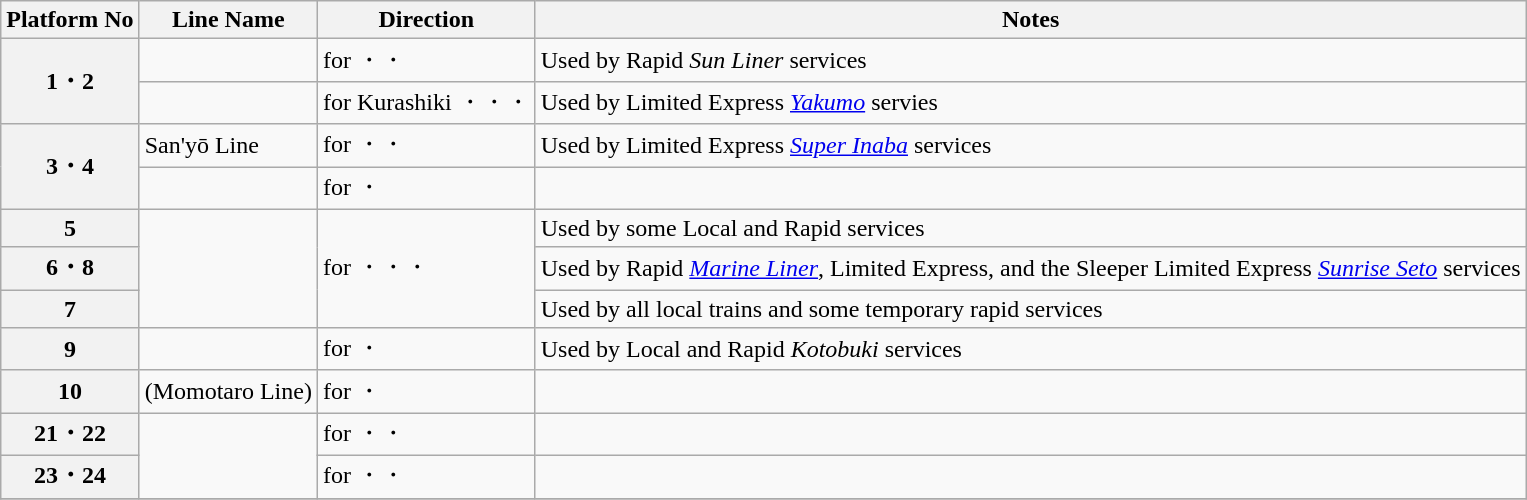<table class="wikitable">
<tr>
<th nowrap="nowrap">Platform No </th>
<th>Line Name</th>
<th>Direction</th>
<th>Notes</th>
</tr>
<tr>
<th rowspan="2">1・2</th>
<td nowrap="nowrap"> </td>
<td>for ・・</td>
<td>Used by Rapid <em>Sun Liner</em> services</td>
</tr>
<tr>
<td> </td>
<td>for Kurashiki ・・・</td>
<td>Used by Limited Express <a href='#'><em>Yakumo</em></a> servies</td>
</tr>
<tr>
<th rowspan="2">3・4</th>
<td nowrap="nowrap"> San'yō Line</td>
<td>for ・・</td>
<td>Used by Limited Express <em><a href='#'>Super Inaba</a></em> services</td>
</tr>
<tr>
<td nowrap="nowrap"> </td>
<td>for ・</td>
<td></td>
</tr>
<tr>
<th>5</th>
<td rowspan="3"> <br> </td>
<td rowspan="3">for  ・・・</td>
<td>Used by some Local and Rapid services</td>
</tr>
<tr>
<th>6・8</th>
<td>Used by Rapid <em><a href='#'>Marine Liner</a></em>, Limited Express, and the Sleeper Limited Express <em><a href='#'>Sunrise Seto</a></em> services</td>
</tr>
<tr>
<th>7</th>
<td>Used by all local trains and some temporary rapid services</td>
</tr>
<tr>
<th>9</th>
<td> </td>
<td>for  ・</td>
<td>Used by Local and Rapid <em>Kotobuki</em> services</td>
</tr>
<tr>
<th>10</th>
<td>  (Momotaro Line)</td>
<td>for ・</td>
<td></td>
</tr>
<tr>
<th>21・22</th>
<td rowspan="2"></td>
<td>for ・・</td>
<td></td>
</tr>
<tr>
<th>23・24</th>
<td>for ・・</td>
<td></td>
</tr>
<tr>
</tr>
</table>
